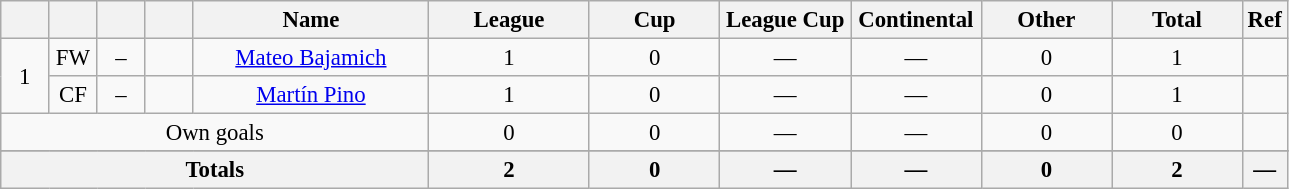<table class="wikitable sortable" style="font-size: 95%; text-align: center;">
<tr>
<th style="width:25px; background:#; color:;"></th>
<th style="width:25px; background:#; color:;"></th>
<th style="width:25px; background:#; color:;"></th>
<th style="width:25px; background:#; color:;"></th>
<th style="width:150px; background:#; color:;">Name</th>
<th style="width:100px; background:#; color:;">League</th>
<th style="width:80px; background:#; color:;">Cup</th>
<th style="width:80px; background:#; color:;">League Cup</th>
<th style="width:80px; background:#; color:;">Continental</th>
<th style="width:80px; background:#; color:;">Other</th>
<th style="width:80px; background:#; color:;"><strong>Total</strong></th>
<th style="width:10px; background:#; color:;"><strong>Ref</strong></th>
</tr>
<tr>
<td rowspan=2>1</td>
<td>FW</td>
<td>–</td>
<td></td>
<td data-sort-value="Bajamich, Mateo"><a href='#'>Mateo Bajamich</a></td>
<td>1</td>
<td>0</td>
<td>—</td>
<td>—</td>
<td>0</td>
<td>1</td>
<td></td>
</tr>
<tr>
<td>CF</td>
<td>–</td>
<td></td>
<td data-sort-value="Pino, Martín "><a href='#'>Martín Pino</a></td>
<td>1</td>
<td>0</td>
<td>—</td>
<td>—</td>
<td>0</td>
<td>1</td>
<td></td>
</tr>
<tr>
<td colspan="5">Own goals</td>
<td>0</td>
<td>0</td>
<td>—</td>
<td>—</td>
<td>0</td>
<td>0</td>
<td></td>
</tr>
<tr>
</tr>
<tr class="sortbottom">
</tr>
<tr class="sortbottom">
<th colspan=5><strong>Totals</strong></th>
<th><strong>2</strong></th>
<th><strong>0</strong></th>
<th><strong>—</strong></th>
<th><strong>—</strong></th>
<th><strong>0</strong></th>
<th><strong>2</strong></th>
<th><strong>—</strong></th>
</tr>
</table>
